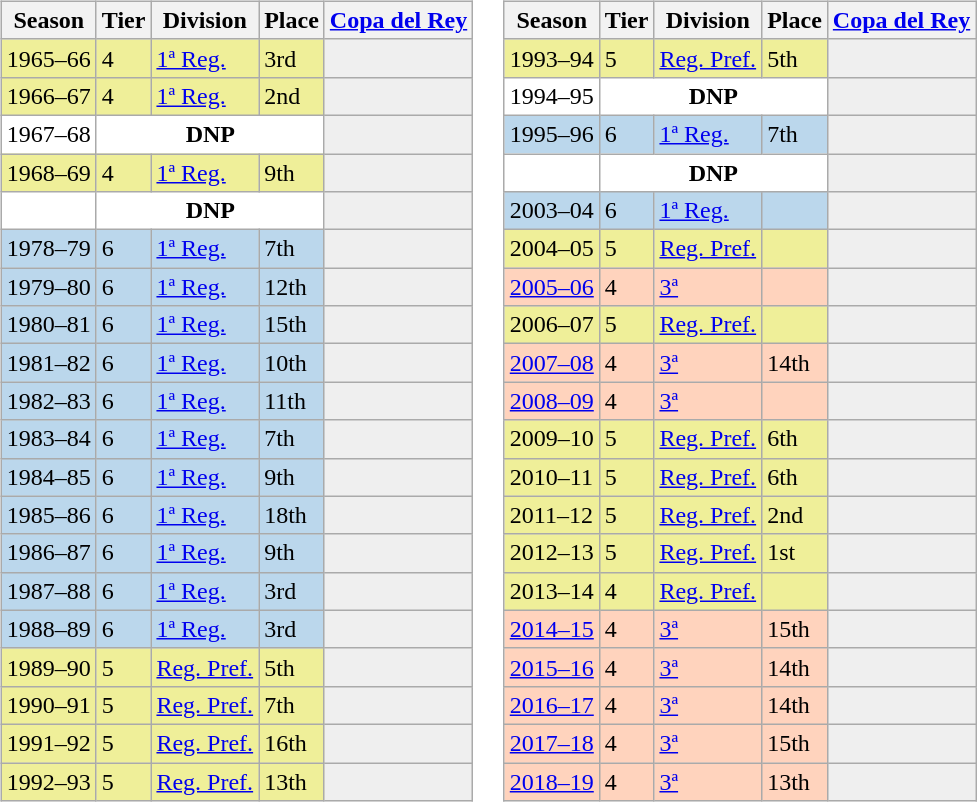<table>
<tr>
<td valign="top" width=0%><br><table class="wikitable">
<tr style="background:#f0f6fa;">
<th>Season</th>
<th>Tier</th>
<th>Division</th>
<th>Place</th>
<th><a href='#'>Copa del Rey</a></th>
</tr>
<tr>
<td style="background:#EFEF99;">1965–66</td>
<td style="background:#EFEF99;">4</td>
<td style="background:#EFEF99;"><a href='#'>1ª Reg.</a></td>
<td style="background:#EFEF99;">3rd</td>
<th style="background:#efefef;"></th>
</tr>
<tr>
<td style="background:#EFEF99;">1966–67</td>
<td style="background:#EFEF99;">4</td>
<td style="background:#EFEF99;"><a href='#'>1ª Reg.</a></td>
<td style="background:#EFEF99;">2nd</td>
<th style="background:#efefef;"></th>
</tr>
<tr>
<td style="background:#FFFFFF;">1967–68</td>
<th style="background:#FFFFFF;" colspan="3">DNP</th>
<th style="background:#efefef;"></th>
</tr>
<tr>
<td style="background:#EFEF99;">1968–69</td>
<td style="background:#EFEF99;">4</td>
<td style="background:#EFEF99;"><a href='#'>1ª Reg.</a></td>
<td style="background:#EFEF99;">9th</td>
<th style="background:#efefef;"></th>
</tr>
<tr>
<td style="background:#FFFFFF;"></td>
<th style="background:#FFFFFF;" colspan="3">DNP</th>
<th style="background:#efefef;"></th>
</tr>
<tr>
<td style="background:#BBD7EC;">1978–79</td>
<td style="background:#BBD7EC;">6</td>
<td style="background:#BBD7EC;"><a href='#'>1ª Reg.</a></td>
<td style="background:#BBD7EC;">7th</td>
<th style="background:#efefef;"></th>
</tr>
<tr>
<td style="background:#BBD7EC;">1979–80</td>
<td style="background:#BBD7EC;">6</td>
<td style="background:#BBD7EC;"><a href='#'>1ª Reg.</a></td>
<td style="background:#BBD7EC;">12th</td>
<th style="background:#efefef;"></th>
</tr>
<tr>
<td style="background:#BBD7EC;">1980–81</td>
<td style="background:#BBD7EC;">6</td>
<td style="background:#BBD7EC;"><a href='#'>1ª Reg.</a></td>
<td style="background:#BBD7EC;">15th</td>
<th style="background:#efefef;"></th>
</tr>
<tr>
<td style="background:#BBD7EC;">1981–82</td>
<td style="background:#BBD7EC;">6</td>
<td style="background:#BBD7EC;"><a href='#'>1ª Reg.</a></td>
<td style="background:#BBD7EC;">10th</td>
<th style="background:#efefef;"></th>
</tr>
<tr>
<td style="background:#BBD7EC;">1982–83</td>
<td style="background:#BBD7EC;">6</td>
<td style="background:#BBD7EC;"><a href='#'>1ª Reg.</a></td>
<td style="background:#BBD7EC;">11th</td>
<th style="background:#efefef;"></th>
</tr>
<tr>
<td style="background:#BBD7EC;">1983–84</td>
<td style="background:#BBD7EC;">6</td>
<td style="background:#BBD7EC;"><a href='#'>1ª Reg.</a></td>
<td style="background:#BBD7EC;">7th</td>
<th style="background:#efefef;"></th>
</tr>
<tr>
<td style="background:#BBD7EC;">1984–85</td>
<td style="background:#BBD7EC;">6</td>
<td style="background:#BBD7EC;"><a href='#'>1ª Reg.</a></td>
<td style="background:#BBD7EC;">9th</td>
<th style="background:#efefef;"></th>
</tr>
<tr>
<td style="background:#BBD7EC;">1985–86</td>
<td style="background:#BBD7EC;">6</td>
<td style="background:#BBD7EC;"><a href='#'>1ª Reg.</a></td>
<td style="background:#BBD7EC;">18th</td>
<th style="background:#efefef;"></th>
</tr>
<tr>
<td style="background:#BBD7EC;">1986–87</td>
<td style="background:#BBD7EC;">6</td>
<td style="background:#BBD7EC;"><a href='#'>1ª Reg.</a></td>
<td style="background:#BBD7EC;">9th</td>
<th style="background:#efefef;"></th>
</tr>
<tr>
<td style="background:#BBD7EC;">1987–88</td>
<td style="background:#BBD7EC;">6</td>
<td style="background:#BBD7EC;"><a href='#'>1ª Reg.</a></td>
<td style="background:#BBD7EC;">3rd</td>
<th style="background:#efefef;"></th>
</tr>
<tr>
<td style="background:#BBD7EC;">1988–89</td>
<td style="background:#BBD7EC;">6</td>
<td style="background:#BBD7EC;"><a href='#'>1ª Reg.</a></td>
<td style="background:#BBD7EC;">3rd</td>
<th style="background:#efefef;"></th>
</tr>
<tr>
<td style="background:#EFEF99;">1989–90</td>
<td style="background:#EFEF99;">5</td>
<td style="background:#EFEF99;"><a href='#'>Reg. Pref.</a></td>
<td style="background:#EFEF99;">5th</td>
<th style="background:#efefef;"></th>
</tr>
<tr>
<td style="background:#EFEF99;">1990–91</td>
<td style="background:#EFEF99;">5</td>
<td style="background:#EFEF99;"><a href='#'>Reg. Pref.</a></td>
<td style="background:#EFEF99;">7th</td>
<th style="background:#efefef;"></th>
</tr>
<tr>
<td style="background:#EFEF99;">1991–92</td>
<td style="background:#EFEF99;">5</td>
<td style="background:#EFEF99;"><a href='#'>Reg. Pref.</a></td>
<td style="background:#EFEF99;">16th</td>
<th style="background:#efefef;"></th>
</tr>
<tr>
<td style="background:#EFEF99;">1992–93</td>
<td style="background:#EFEF99;">5</td>
<td style="background:#EFEF99;"><a href='#'>Reg. Pref.</a></td>
<td style="background:#EFEF99;">13th</td>
<th style="background:#efefef;"></th>
</tr>
</table>
</td>
<td valign="top" width=0%><br><table class="wikitable">
<tr style="background:#f0f6fa;">
<th>Season</th>
<th>Tier</th>
<th>Division</th>
<th>Place</th>
<th><a href='#'>Copa del Rey</a></th>
</tr>
<tr>
<td style="background:#EFEF99;">1993–94</td>
<td style="background:#EFEF99;">5</td>
<td style="background:#EFEF99;"><a href='#'>Reg. Pref.</a></td>
<td style="background:#EFEF99;">5th</td>
<th style="background:#efefef;"></th>
</tr>
<tr>
<td style="background:#FFFFFF;">1994–95</td>
<th style="background:#FFFFFF;" colspan="3">DNP</th>
<th style="background:#efefef;"></th>
</tr>
<tr>
<td style="background:#BBD7EC;">1995–96</td>
<td style="background:#BBD7EC;">6</td>
<td style="background:#BBD7EC;"><a href='#'>1ª Reg.</a></td>
<td style="background:#BBD7EC;">7th</td>
<th style="background:#efefef;"></th>
</tr>
<tr>
<td style="background:#FFFFFF;"></td>
<th style="background:#FFFFFF;" colspan="3">DNP</th>
<th style="background:#efefef;"></th>
</tr>
<tr>
<td style="background:#BBD7EC;">2003–04</td>
<td style="background:#BBD7EC;">6</td>
<td style="background:#BBD7EC;"><a href='#'>1ª Reg.</a></td>
<td style="background:#BBD7EC;"></td>
<th style="background:#efefef;"></th>
</tr>
<tr>
<td style="background:#EFEF99;">2004–05</td>
<td style="background:#EFEF99;">5</td>
<td style="background:#EFEF99;"><a href='#'>Reg. Pref.</a></td>
<td style="background:#EFEF99;"></td>
<th style="background:#efefef;"></th>
</tr>
<tr>
<td style="background:#FFD3BD;"><a href='#'>2005–06</a></td>
<td style="background:#FFD3BD;">4</td>
<td style="background:#FFD3BD;"><a href='#'>3ª</a></td>
<td style="background:#FFD3BD;"></td>
<th style="background:#efefef;"></th>
</tr>
<tr>
<td style="background:#EFEF99;">2006–07</td>
<td style="background:#EFEF99;">5</td>
<td style="background:#EFEF99;"><a href='#'>Reg. Pref.</a></td>
<td style="background:#EFEF99;"></td>
<th style="background:#efefef;"></th>
</tr>
<tr>
<td style="background:#FFD3BD;"><a href='#'>2007–08</a></td>
<td style="background:#FFD3BD;">4</td>
<td style="background:#FFD3BD;"><a href='#'>3ª</a></td>
<td style="background:#FFD3BD;">14th</td>
<th style="background:#efefef;"></th>
</tr>
<tr>
<td style="background:#FFD3BD;"><a href='#'>2008–09</a></td>
<td style="background:#FFD3BD;">4</td>
<td style="background:#FFD3BD;"><a href='#'>3ª</a></td>
<td style="background:#FFD3BD;"></td>
<td style="background:#efefef;"></td>
</tr>
<tr>
<td style="background:#EFEF99;">2009–10</td>
<td style="background:#EFEF99;">5</td>
<td style="background:#EFEF99;"><a href='#'>Reg. Pref.</a></td>
<td style="background:#EFEF99;">6th</td>
<th style="background:#efefef;"></th>
</tr>
<tr>
<td style="background:#EFEF99;">2010–11</td>
<td style="background:#EFEF99;">5</td>
<td style="background:#EFEF99;"><a href='#'>Reg. Pref.</a></td>
<td style="background:#EFEF99;">6th</td>
<th style="background:#efefef;"></th>
</tr>
<tr>
<td style="background:#EFEF99;">2011–12</td>
<td style="background:#EFEF99;">5</td>
<td style="background:#EFEF99;"><a href='#'>Reg. Pref.</a></td>
<td style="background:#EFEF99;">2nd</td>
<th style="background:#efefef;"></th>
</tr>
<tr>
<td style="background:#EFEF99;">2012–13</td>
<td style="background:#EFEF99;">5</td>
<td style="background:#EFEF99;"><a href='#'>Reg. Pref.</a></td>
<td style="background:#EFEF99;">1st</td>
<th style="background:#efefef;"></th>
</tr>
<tr>
<td style="background:#EFEF99;">2013–14</td>
<td style="background:#EFEF99;">4</td>
<td style="background:#EFEF99;"><a href='#'>Reg. Pref.</a></td>
<td style="background:#EFEF99;"></td>
<th style="background:#efefef;"></th>
</tr>
<tr>
<td style="background:#FFD3BD;"><a href='#'>2014–15</a></td>
<td style="background:#FFD3BD;">4</td>
<td style="background:#FFD3BD;"><a href='#'>3ª</a></td>
<td style="background:#FFD3BD;">15th</td>
<td style="background:#efefef;"></td>
</tr>
<tr>
<td style="background:#FFD3BD;"><a href='#'>2015–16</a></td>
<td style="background:#FFD3BD;">4</td>
<td style="background:#FFD3BD;"><a href='#'>3ª</a></td>
<td style="background:#FFD3BD;">14th</td>
<td style="background:#efefef;"></td>
</tr>
<tr>
<td style="background:#FFD3BD;"><a href='#'>2016–17</a></td>
<td style="background:#FFD3BD;">4</td>
<td style="background:#FFD3BD;"><a href='#'>3ª</a></td>
<td style="background:#FFD3BD;">14th</td>
<td style="background:#efefef;"></td>
</tr>
<tr>
<td style="background:#FFD3BD;"><a href='#'>2017–18</a></td>
<td style="background:#FFD3BD;">4</td>
<td style="background:#FFD3BD;"><a href='#'>3ª</a></td>
<td style="background:#FFD3BD;">15th</td>
<td style="background:#efefef;"></td>
</tr>
<tr>
<td style="background:#FFD3BD;"><a href='#'>2018–19</a></td>
<td style="background:#FFD3BD;">4</td>
<td style="background:#FFD3BD;"><a href='#'>3ª</a></td>
<td style="background:#FFD3BD;">13th</td>
<td style="background:#efefef;"></td>
</tr>
</table>
</td>
</tr>
</table>
